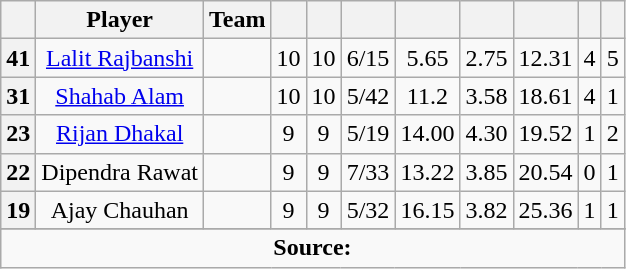<table class="wikitable sortable"  style="text-align: center;">
<tr>
<th></th>
<th class="unsortable">Player</th>
<th>Team</th>
<th></th>
<th></th>
<th></th>
<th></th>
<th></th>
<th></th>
<th></th>
<th></th>
</tr>
<tr>
<th>41</th>
<td><a href='#'>Lalit Rajbanshi</a></td>
<td></td>
<td>10</td>
<td>10</td>
<td>6/15</td>
<td>5.65</td>
<td>2.75</td>
<td>12.31</td>
<td>4</td>
<td>5</td>
</tr>
<tr>
<th>31</th>
<td><a href='#'>Shahab Alam</a></td>
<td></td>
<td>10</td>
<td>10</td>
<td>5/42</td>
<td>11.2</td>
<td>3.58</td>
<td>18.61</td>
<td>4</td>
<td>1</td>
</tr>
<tr>
<th>23</th>
<td><a href='#'>Rijan Dhakal</a></td>
<td></td>
<td>9</td>
<td>9</td>
<td>5/19</td>
<td>14.00</td>
<td>4.30</td>
<td>19.52</td>
<td>1</td>
<td>2</td>
</tr>
<tr>
<th>22</th>
<td>Dipendra Rawat</td>
<td></td>
<td>9</td>
<td>9</td>
<td>7/33</td>
<td>13.22</td>
<td>3.85</td>
<td>20.54</td>
<td>0</td>
<td>1</td>
</tr>
<tr>
<th>19</th>
<td>Ajay Chauhan</td>
<td></td>
<td>9</td>
<td>9</td>
<td>5/32</td>
<td>16.15</td>
<td>3.82</td>
<td>25.36</td>
<td>1</td>
<td>1</td>
</tr>
<tr>
</tr>
<tr class=sortbottom>
<td colspan=15><strong>Source:</strong> </td>
</tr>
</table>
